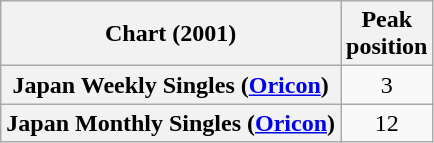<table class="wikitable sortable plainrowheaders" style="text-align:center;">
<tr>
<th scope="col">Chart (2001)</th>
<th scope="col">Peak<br>position</th>
</tr>
<tr>
<th scope="row">Japan Weekly Singles (<a href='#'>Oricon</a>)</th>
<td style="text-align:center;">3</td>
</tr>
<tr>
<th scope="row">Japan Monthly Singles (<a href='#'>Oricon</a>)</th>
<td style="text-align:center;">12</td>
</tr>
</table>
